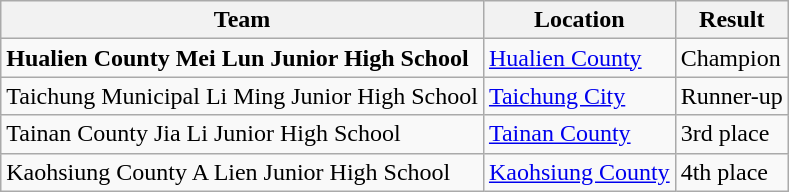<table class="wikitable sortable">
<tr>
<th>Team</th>
<th>Location</th>
<th>Result</th>
</tr>
<tr>
<td><strong>Hualien County Mei Lun Junior High School</strong></td>
<td><a href='#'>Hualien County</a></td>
<td>Champion</td>
</tr>
<tr>
<td>Taichung Municipal Li Ming Junior High School</td>
<td><a href='#'>Taichung City</a></td>
<td>Runner-up</td>
</tr>
<tr>
<td>Tainan County Jia Li Junior High School</td>
<td><a href='#'>Tainan County</a></td>
<td>3rd place</td>
</tr>
<tr>
<td>Kaohsiung County A Lien Junior High School</td>
<td><a href='#'>Kaohsiung County</a></td>
<td>4th place</td>
</tr>
</table>
